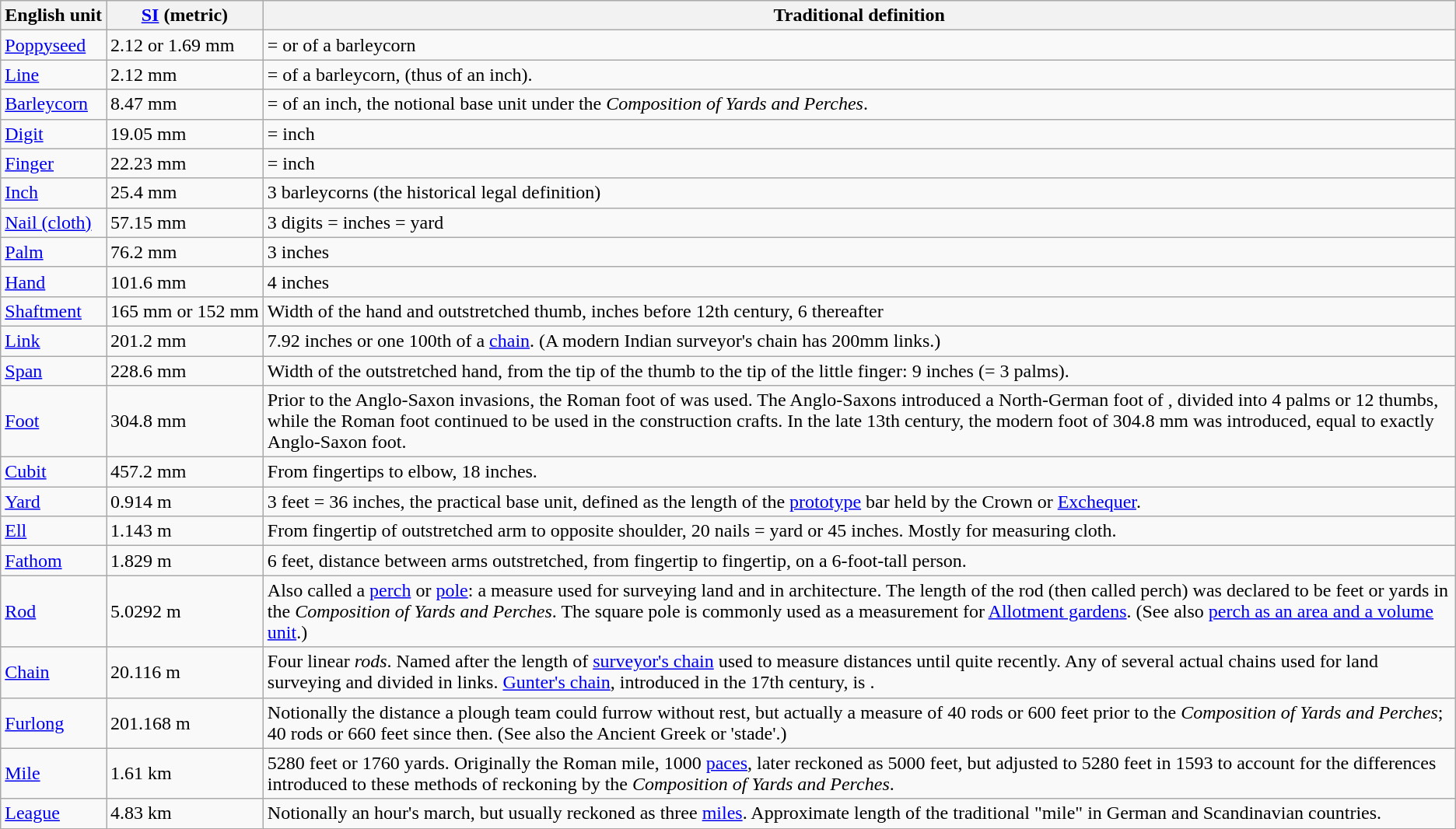<table class="wikitable sortable mw-datatable static-row-numbers" style="text-left;">
<tr>
<th>English unit</th>
<th><a href='#'>SI</a> (metric)</th>
<th class="unsortable">Traditional definition</th>
</tr>
<tr>
<td><a href='#'>Poppyseed</a></td>
<td>2.12 or 1.69 mm</td>
<td>=  or  of a barleycorn</td>
</tr>
<tr>
<td><a href='#'>Line</a></td>
<td>2.12 mm</td>
<td>=  of a barleycorn, (thus  of an inch).</td>
</tr>
<tr>
<td><a href='#'>Barleycorn</a></td>
<td>8.47 mm</td>
<td>=  of an inch, the notional base unit under the <em>Composition of Yards and Perches</em>.</td>
</tr>
<tr>
<td><a href='#'>Digit</a></td>
<td>19.05 mm</td>
<td>=   inch</td>
</tr>
<tr>
<td><a href='#'>Finger</a></td>
<td>22.23 mm</td>
<td>=  inch</td>
</tr>
<tr>
<td><a href='#'>Inch</a></td>
<td>25.4 mm</td>
<td>3 barleycorns (the historical legal definition)</td>
</tr>
<tr>
<td><a href='#'>Nail (cloth)</a></td>
<td>57.15 mm</td>
<td>3 digits =  inches =  yard</td>
</tr>
<tr>
<td><a href='#'>Palm</a></td>
<td>76.2 mm</td>
<td>3 inches</td>
</tr>
<tr>
<td><a href='#'>Hand</a></td>
<td>101.6 mm</td>
<td>4 inches</td>
</tr>
<tr>
<td><a href='#'>Shaftment</a></td>
<td>165 mm or 152 mm</td>
<td>Width of the hand and outstretched thumb,  inches before 12th century, 6 thereafter</td>
</tr>
<tr>
<td><a href='#'>Link</a></td>
<td>201.2 mm</td>
<td>7.92 inches or one 100th of a <a href='#'>chain</a>. (A modern Indian surveyor's chain has 200mm links.)</td>
</tr>
<tr>
<td><a href='#'>Span</a></td>
<td>228.6 mm</td>
<td>Width of the outstretched hand, from the tip of the thumb to the tip of the little finger: 9 inches (= 3 palms).</td>
</tr>
<tr>
<td><a href='#'>Foot</a></td>
<td>304.8 mm</td>
<td>Prior to the Anglo-Saxon invasions, the Roman foot of  was used. The Anglo-Saxons introduced a North-German foot of , divided into 4 palms or 12 thumbs, while the Roman foot continued to be used in the construction crafts. In the late 13th century, the modern foot of 304.8 mm was introduced, equal to exactly  Anglo-Saxon foot.</td>
</tr>
<tr>
<td><a href='#'>Cubit</a></td>
<td>457.2 mm</td>
<td>From fingertips to elbow, 18 inches.</td>
</tr>
<tr>
<td><a href='#'>Yard</a></td>
<td>0.914 m</td>
<td>3 feet = 36 inches, the practical base unit, defined as the length of the <a href='#'>prototype</a> bar held by the Crown or <a href='#'>Exchequer</a>. </td>
</tr>
<tr>
<td><a href='#'>Ell</a></td>
<td>1.143 m</td>
<td>From fingertip of outstretched arm to opposite shoulder, 20 nails =  yard or 45 inches. Mostly for measuring cloth.</td>
</tr>
<tr>
<td><a href='#'>Fathom</a></td>
<td>1.829 m</td>
<td>6 feet, distance between arms outstretched, from fingertip to fingertip, on a 6-foot-tall person.</td>
</tr>
<tr>
<td><a href='#'>Rod</a></td>
<td>5.0292 m</td>
<td>Also called a <a href='#'>perch</a> or <a href='#'>pole</a>: a measure used for surveying land and in architecture. The length of the rod (then called  perch) was declared to be  feet or  yards in the <em>Composition of Yards and Perches</em>. The square pole is commonly used as a measurement for <a href='#'>Allotment gardens</a>. (See also <a href='#'>perch as an area and a volume unit</a>.)</td>
</tr>
<tr>
<td><a href='#'>Chain</a></td>
<td>20.116 m</td>
<td>Four linear <em>rods</em>.  Named after the length of <a href='#'>surveyor's chain</a> used to measure distances until quite recently.  Any of several actual chains used for land surveying and divided in links. <a href='#'>Gunter's chain</a>, introduced in the 17th century, is .</td>
</tr>
<tr>
<td><a href='#'>Furlong</a></td>
<td>201.168 m</td>
<td>Notionally the distance a plough team could furrow without rest, but actually a measure of 40 rods or 600 feet prior to the <em>Composition of Yards and Perches</em>; 40 rods or 660 feet since then. (See also the Ancient Greek  or 'stade'.)</td>
</tr>
<tr>
<td><a href='#'>Mile</a></td>
<td>1.61 km</td>
<td>5280 feet or 1760 yards. Originally the Roman mile, 1000 <a href='#'>paces</a>, later reckoned as 5000 feet, but adjusted to 5280 feet in 1593 to account for the differences introduced to these methods of reckoning by the <em>Composition of Yards and Perches</em>.</td>
</tr>
<tr>
<td><a href='#'>League</a></td>
<td>4.83 km</td>
<td>Notionally an hour's march, but usually reckoned as three <a href='#'>miles</a>. Approximate length of the traditional "mile" in German and Scandinavian countries.</td>
</tr>
</table>
